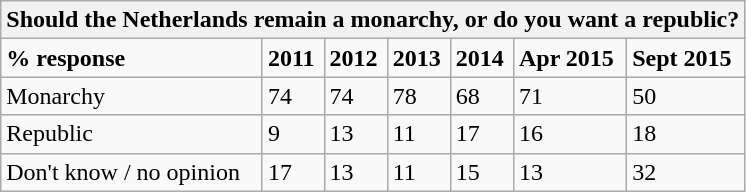<table class="wikitable">
<tr>
<th colspan="18"><strong>Should the Netherlands remain a monarchy, or do you want a republic?</strong></th>
</tr>
<tr>
<td><strong>% response</strong></td>
<td><strong>2011</strong></td>
<td><strong>2012</strong></td>
<td><strong>2013</strong></td>
<td><strong>2014</strong></td>
<td><strong>Apr 2015</strong></td>
<td><strong>Sept 2015</strong></td>
</tr>
<tr>
<td>Monarchy</td>
<td>74</td>
<td>74</td>
<td>78</td>
<td>68</td>
<td>71</td>
<td>50</td>
</tr>
<tr>
<td>Republic</td>
<td>9</td>
<td>13</td>
<td>11</td>
<td>17</td>
<td>16</td>
<td>18</td>
</tr>
<tr>
<td>Don't know / no opinion</td>
<td>17</td>
<td>13</td>
<td>11</td>
<td>15</td>
<td>13</td>
<td>32</td>
</tr>
</table>
